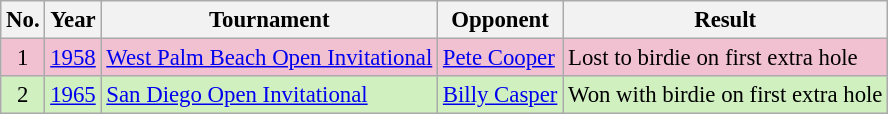<table class="wikitable" style="font-size:95%;">
<tr>
<th>No.</th>
<th>Year</th>
<th>Tournament</th>
<th>Opponent</th>
<th>Result</th>
</tr>
<tr style="background:#F2C1D1;">
<td align=center>1</td>
<td><a href='#'>1958</a></td>
<td><a href='#'>West Palm Beach Open Invitational</a></td>
<td> <a href='#'>Pete Cooper</a></td>
<td>Lost to birdie on first extra hole</td>
</tr>
<tr style="background:#D0F0C0;">
<td align=center>2</td>
<td><a href='#'>1965</a></td>
<td><a href='#'>San Diego Open Invitational</a></td>
<td> <a href='#'>Billy Casper</a></td>
<td>Won with birdie on first extra hole</td>
</tr>
</table>
